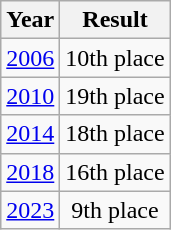<table class="wikitable"  style="text-align:center;">
<tr>
<th>Year</th>
<th>Result</th>
</tr>
<tr>
<td> <a href='#'>2006</a></td>
<td>10th place</td>
</tr>
<tr>
<td> <a href='#'>2010</a></td>
<td>19th place</td>
</tr>
<tr>
<td> <a href='#'>2014</a></td>
<td>18th place</td>
</tr>
<tr>
<td> <a href='#'>2018</a></td>
<td>16th place</td>
</tr>
<tr>
<td> <a href='#'>2023</a></td>
<td>9th place</td>
</tr>
</table>
